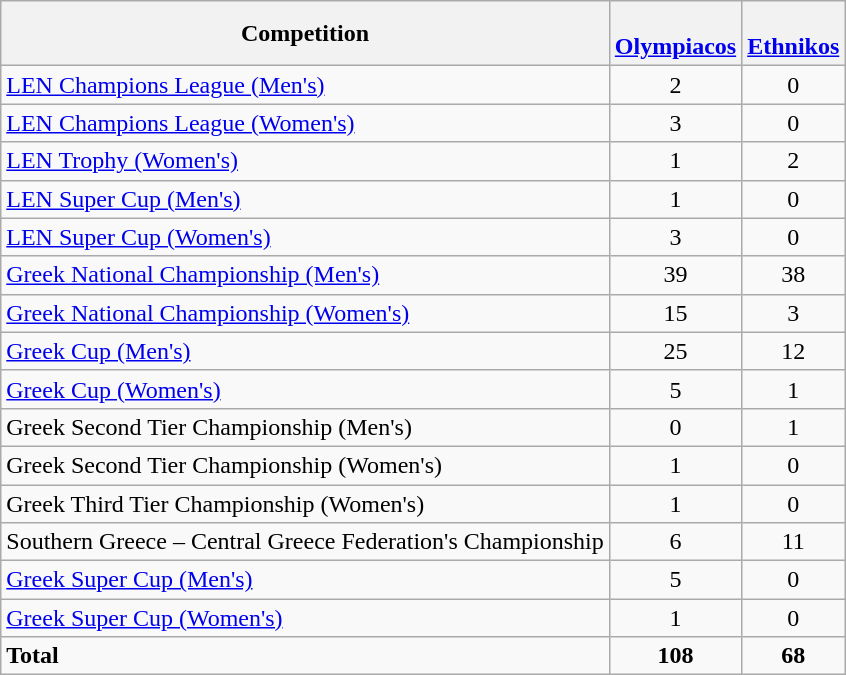<table class="wikitable">
<tr>
<th>Competition</th>
<th><br><a href='#'>Olympiacos</a></th>
<th><strong></strong><br><strong><a href='#'>Ethnikos</a></strong></th>
</tr>
<tr>
<td><a href='#'>LEN Champions League (Men's)</a></td>
<td align="center">2</td>
<td align="center">0</td>
</tr>
<tr>
<td><a href='#'>LEN Champions League (Women's)</a></td>
<td align="center">3</td>
<td align="center">0</td>
</tr>
<tr>
<td><a href='#'>LEN Trophy (Women's)</a></td>
<td align="center">1</td>
<td align="center">2</td>
</tr>
<tr>
<td><a href='#'>LEN Super Cup (Men's)</a></td>
<td align="center">1</td>
<td align="center">0</td>
</tr>
<tr>
<td><a href='#'>LEN Super Cup (Women's)</a></td>
<td align="center">3</td>
<td align="center">0</td>
</tr>
<tr>
<td><a href='#'>Greek National Championship (Men's)</a></td>
<td align="center">39</td>
<td align="center">38</td>
</tr>
<tr>
<td><a href='#'>Greek National Championship (Women's)</a></td>
<td align="center">15</td>
<td align="center">3</td>
</tr>
<tr>
<td><a href='#'>Greek Cup (Men's)</a></td>
<td align="center">25</td>
<td align="center">12</td>
</tr>
<tr>
<td><a href='#'>Greek Cup (Women's)</a></td>
<td align="center">5</td>
<td align="center">1</td>
</tr>
<tr>
<td>Greek Second Tier Championship (Men's)</td>
<td align="center">0</td>
<td align="center">1</td>
</tr>
<tr>
<td>Greek Second Tier Championship (Women's)</td>
<td align="center">1</td>
<td align="center">0</td>
</tr>
<tr>
<td>Greek Third Tier Championship (Women's)</td>
<td align="center">1</td>
<td align="center">0</td>
</tr>
<tr>
<td>Southern Greece – Central Greece Federation's Championship</td>
<td align="center">6</td>
<td align="center">11</td>
</tr>
<tr>
<td><a href='#'>Greek Super Cup (Men's)</a></td>
<td align="center">5</td>
<td align="center">0</td>
</tr>
<tr>
<td><a href='#'>Greek Super Cup (Women's)</a></td>
<td align="center">1</td>
<td align="center">0</td>
</tr>
<tr>
<td><strong>Total</strong></td>
<td align="center"><strong>108</strong></td>
<td align="center"><strong>68</strong></td>
</tr>
</table>
